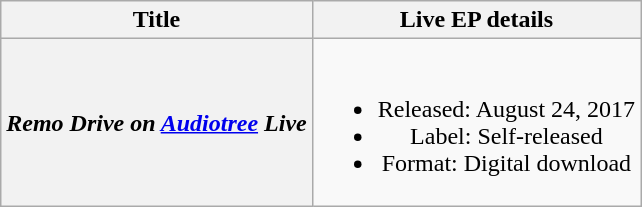<table class="wikitable plainrowheaders" style="text-align:center;">
<tr>
<th scope="col">Title</th>
<th scope="col">Live EP details</th>
</tr>
<tr>
<th scope="row"><em>Remo Drive on <a href='#'>Audiotree</a> Live</em></th>
<td><br><ul><li>Released: August 24, 2017</li><li>Label: Self-released</li><li>Format: Digital download</li></ul></td>
</tr>
</table>
